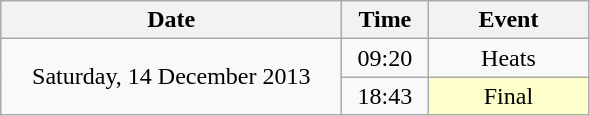<table class = "wikitable" style="text-align:center;">
<tr>
<th width=220>Date</th>
<th width=50>Time</th>
<th width=100>Event</th>
</tr>
<tr>
<td rowspan=2>Saturday, 14 December 2013</td>
<td>09:20</td>
<td>Heats</td>
</tr>
<tr>
<td>18:43</td>
<td bgcolor=ffffcc>Final</td>
</tr>
</table>
